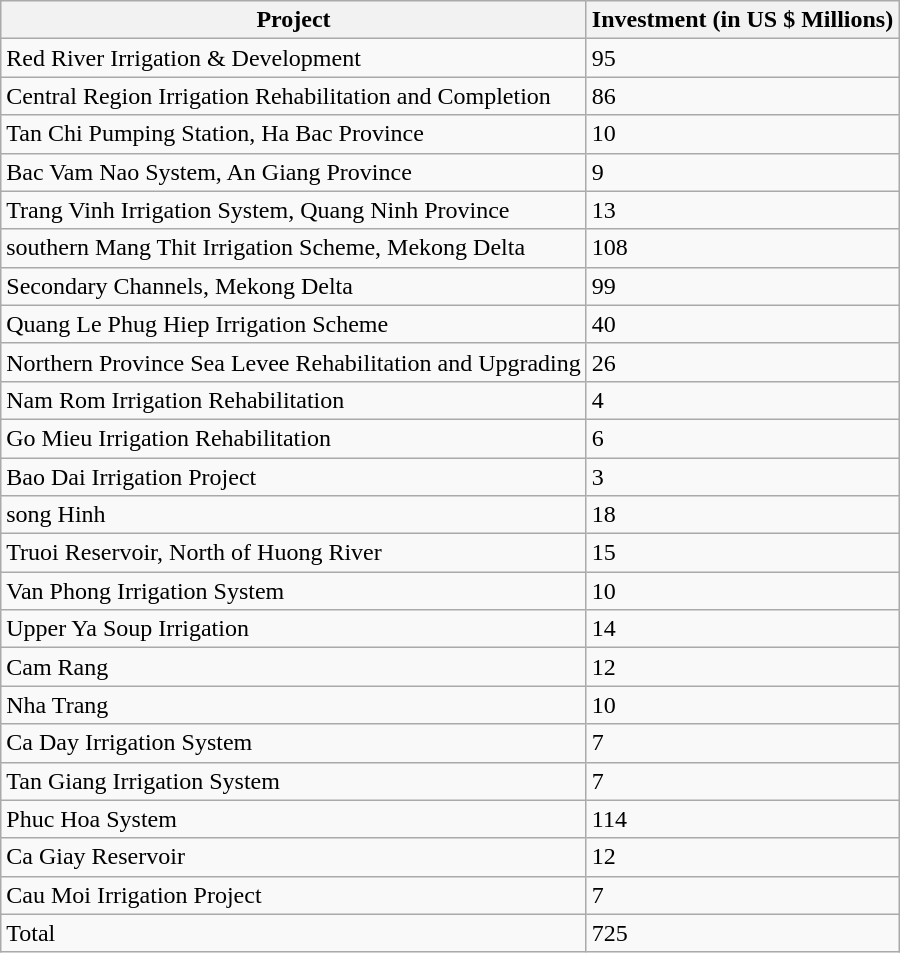<table class="wikitable">
<tr>
<th>Project</th>
<th>Investment (in US $ Millions)</th>
</tr>
<tr>
<td>Red River Irrigation & Development</td>
<td>95</td>
</tr>
<tr>
<td>Central Region Irrigation Rehabilitation and Completion</td>
<td>86</td>
</tr>
<tr>
<td>Tan Chi Pumping Station, Ha Bac Province</td>
<td>10</td>
</tr>
<tr>
<td>Bac Vam Nao System, An Giang Province</td>
<td>9</td>
</tr>
<tr>
<td>Trang Vinh Irrigation System, Quang Ninh Province</td>
<td>13</td>
</tr>
<tr>
<td>southern Mang Thit Irrigation Scheme, Mekong Delta</td>
<td>108</td>
</tr>
<tr>
<td>Secondary Channels, Mekong Delta</td>
<td>99</td>
</tr>
<tr>
<td>Quang Le Phug Hiep Irrigation Scheme</td>
<td>40</td>
</tr>
<tr>
<td>Northern Province Sea Levee Rehabilitation and Upgrading</td>
<td>26</td>
</tr>
<tr>
<td>Nam Rom Irrigation Rehabilitation</td>
<td>4</td>
</tr>
<tr>
<td>Go Mieu Irrigation Rehabilitation</td>
<td>6</td>
</tr>
<tr>
<td>Bao Dai Irrigation Project</td>
<td>3</td>
</tr>
<tr>
<td>song Hinh</td>
<td>18</td>
</tr>
<tr>
<td>Truoi Reservoir, North of Huong River</td>
<td>15</td>
</tr>
<tr>
<td>Van Phong Irrigation System</td>
<td>10</td>
</tr>
<tr>
<td>Upper Ya Soup Irrigation</td>
<td>14</td>
</tr>
<tr>
<td>Cam Rang</td>
<td>12</td>
</tr>
<tr>
<td>Nha Trang</td>
<td>10</td>
</tr>
<tr>
<td>Ca Day Irrigation System</td>
<td>7</td>
</tr>
<tr>
<td>Tan Giang Irrigation System</td>
<td>7</td>
</tr>
<tr>
<td>Phuc Hoa System</td>
<td>114</td>
</tr>
<tr>
<td>Ca Giay Reservoir</td>
<td>12</td>
</tr>
<tr>
<td>Cau Moi Irrigation Project</td>
<td>7</td>
</tr>
<tr>
<td>Total</td>
<td>725</td>
</tr>
</table>
